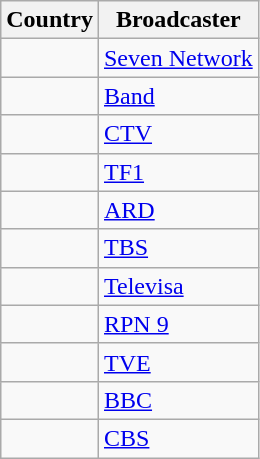<table class="wikitable">
<tr>
<th align=center>Country</th>
<th align=center>Broadcaster</th>
</tr>
<tr>
<td></td>
<td><a href='#'>Seven Network</a></td>
</tr>
<tr>
<td></td>
<td><a href='#'>Band</a></td>
</tr>
<tr>
<td></td>
<td><a href='#'>CTV</a></td>
</tr>
<tr>
<td></td>
<td><a href='#'>TF1</a></td>
</tr>
<tr>
<td></td>
<td><a href='#'>ARD</a></td>
</tr>
<tr>
<td></td>
<td><a href='#'>TBS</a></td>
</tr>
<tr>
<td></td>
<td><a href='#'>Televisa</a></td>
</tr>
<tr>
<td></td>
<td><a href='#'>RPN 9</a></td>
</tr>
<tr>
<td></td>
<td><a href='#'>TVE</a></td>
</tr>
<tr>
<td></td>
<td><a href='#'>BBC</a></td>
</tr>
<tr>
<td></td>
<td><a href='#'>CBS</a></td>
</tr>
</table>
